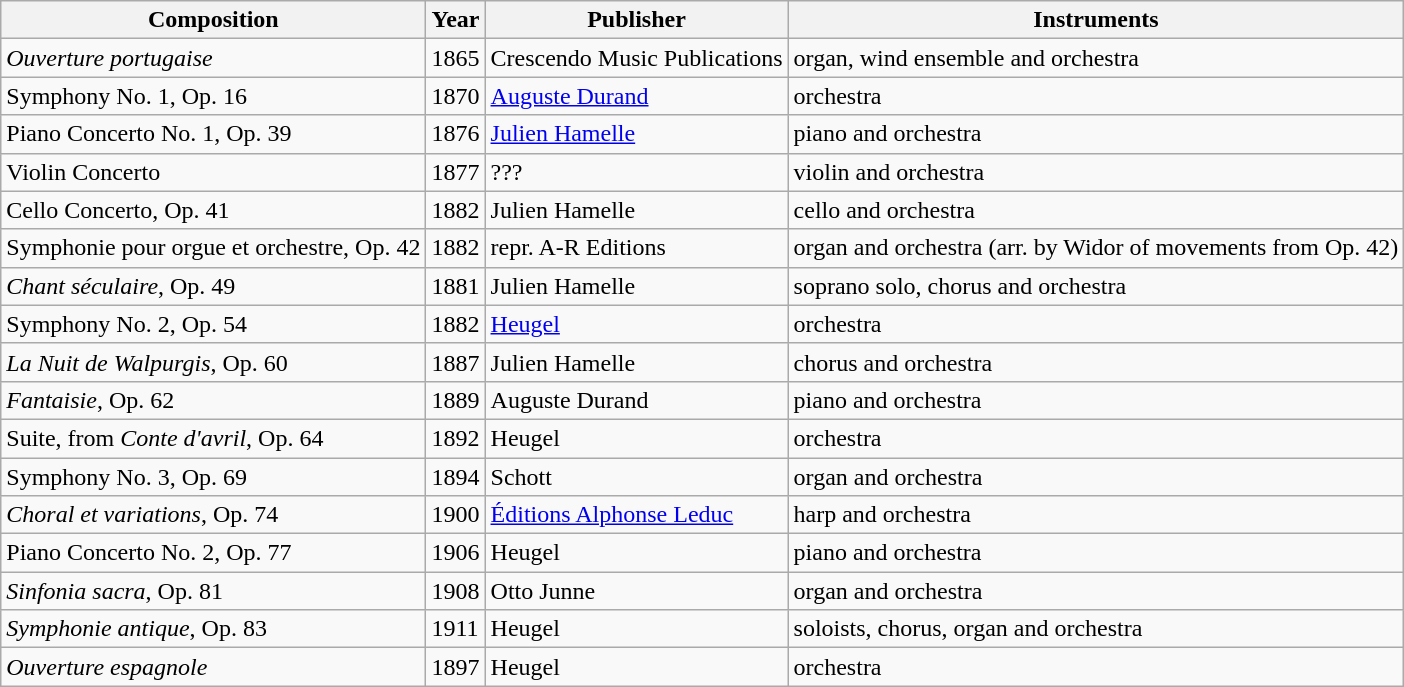<table class="wikitable sortable">
<tr>
<th>Composition</th>
<th>Year</th>
<th>Publisher</th>
<th>Instruments</th>
</tr>
<tr>
<td><em>Ouverture portugaise</em></td>
<td>1865</td>
<td>Crescendo Music Publications</td>
<td>organ, wind ensemble and orchestra</td>
</tr>
<tr>
<td>Symphony No. 1, Op. 16</td>
<td>1870</td>
<td><a href='#'>Auguste Durand</a></td>
<td>orchestra</td>
</tr>
<tr>
<td>Piano Concerto No. 1, Op. 39</td>
<td>1876</td>
<td><a href='#'>Julien Hamelle</a></td>
<td>piano and orchestra</td>
</tr>
<tr>
<td>Violin Concerto</td>
<td>1877</td>
<td>???</td>
<td>violin and orchestra</td>
</tr>
<tr>
<td>Cello Concerto, Op. 41</td>
<td>1882</td>
<td>Julien Hamelle</td>
<td>cello and orchestra</td>
</tr>
<tr>
<td>Symphonie pour orgue et orchestre, Op. 42</td>
<td>1882</td>
<td>repr. A-R Editions</td>
<td>organ and orchestra (arr. by Widor of movements from Op. 42)</td>
</tr>
<tr>
<td><em>Chant séculaire</em>, Op. 49</td>
<td>1881</td>
<td>Julien Hamelle</td>
<td>soprano solo, chorus and orchestra</td>
</tr>
<tr>
<td>Symphony No. 2, Op. 54</td>
<td>1882</td>
<td><a href='#'>Heugel</a></td>
<td>orchestra</td>
</tr>
<tr>
<td><em>La Nuit de Walpurgis</em>, Op. 60</td>
<td>1887</td>
<td>Julien Hamelle</td>
<td>chorus and orchestra</td>
</tr>
<tr>
<td><em>Fantaisie</em>, Op. 62</td>
<td>1889</td>
<td>Auguste Durand</td>
<td>piano and orchestra</td>
</tr>
<tr>
<td>Suite, from <em>Conte d'avril</em>, Op. 64</td>
<td>1892</td>
<td>Heugel</td>
<td>orchestra</td>
</tr>
<tr>
<td>Symphony No. 3, Op. 69</td>
<td>1894</td>
<td>Schott</td>
<td>organ and orchestra</td>
</tr>
<tr>
<td><em>Choral et variations</em>, Op. 74</td>
<td>1900</td>
<td><a href='#'>Éditions Alphonse Leduc</a></td>
<td>harp and orchestra</td>
</tr>
<tr>
<td>Piano Concerto No. 2, Op. 77</td>
<td>1906</td>
<td>Heugel</td>
<td>piano and orchestra</td>
</tr>
<tr>
<td><em>Sinfonia sacra</em>, Op. 81</td>
<td>1908</td>
<td>Otto Junne</td>
<td>organ and orchestra</td>
</tr>
<tr>
<td><em>Symphonie antique</em>, Op. 83</td>
<td>1911</td>
<td>Heugel</td>
<td>soloists, chorus, organ and orchestra</td>
</tr>
<tr>
<td><em>Ouverture espagnole</em></td>
<td>1897</td>
<td>Heugel</td>
<td>orchestra</td>
</tr>
</table>
